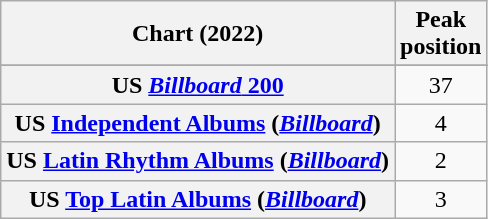<table class="wikitable sortable plainrowheaders" style="text-align:center">
<tr>
<th scope="col">Chart (2022)</th>
<th scope="col">Peak<br>position</th>
</tr>
<tr>
</tr>
<tr>
<th scope="row">US <a href='#'><em>Billboard</em> 200</a></th>
<td>37</td>
</tr>
<tr>
<th scope="row">US <a href='#'>Independent Albums</a> (<em><a href='#'>Billboard</a></em>)</th>
<td>4</td>
</tr>
<tr>
<th scope="row">US <a href='#'>Latin Rhythm Albums</a> (<em><a href='#'>Billboard</a></em>)</th>
<td>2</td>
</tr>
<tr>
<th scope="row">US <a href='#'>Top Latin Albums</a> (<em><a href='#'>Billboard</a></em>)</th>
<td>3</td>
</tr>
</table>
